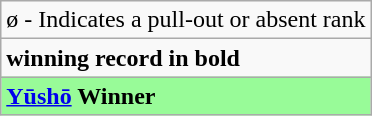<table class="wikitable">
<tr>
<td>ø - Indicates a pull-out or absent rank</td>
</tr>
<tr>
<td><strong>winning record in bold</strong></td>
</tr>
<tr>
<td style="background: PaleGreen;"><strong><a href='#'>Yūshō</a> Winner</strong></td>
</tr>
</table>
